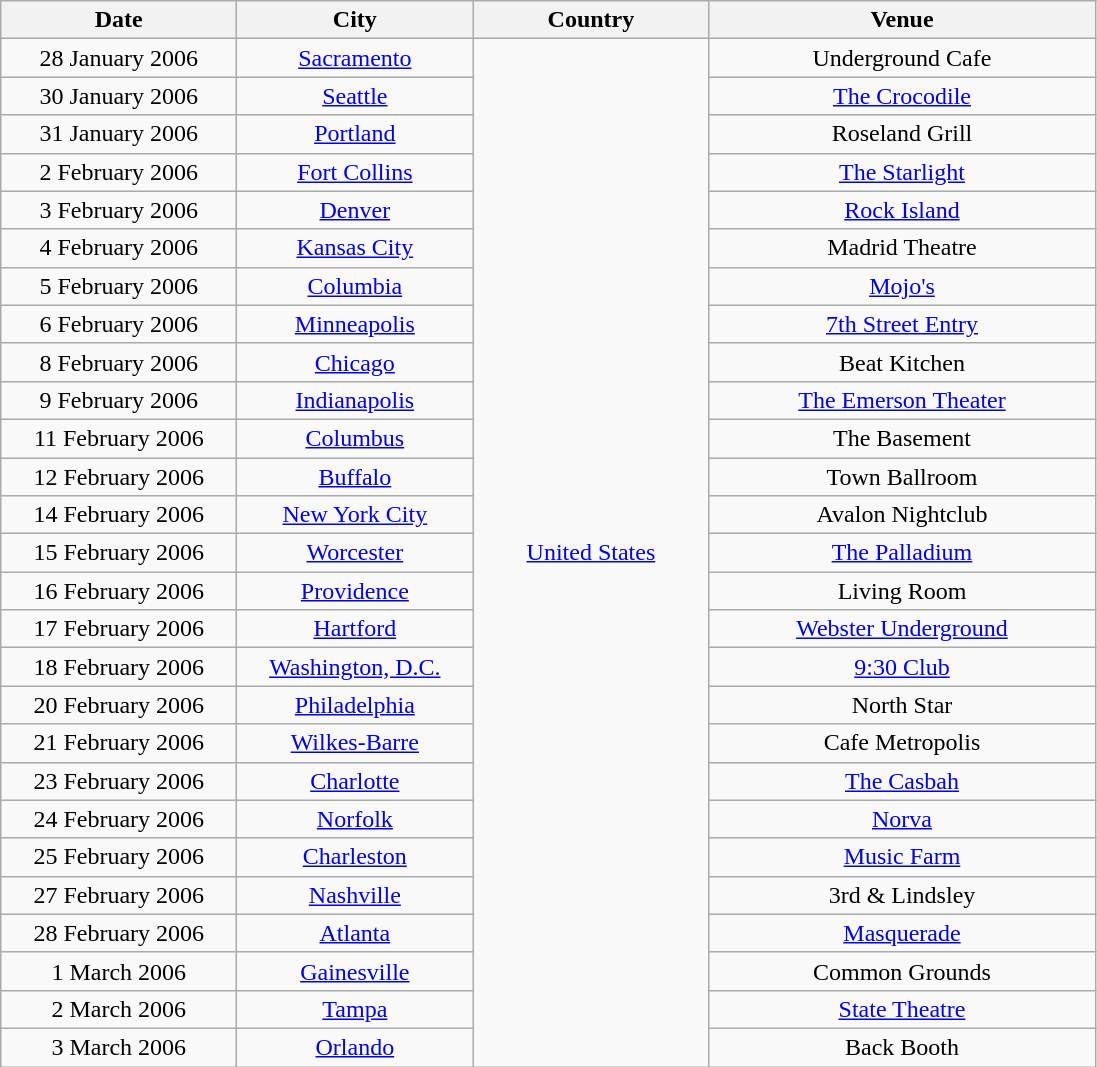<table class="wikitable" style="text-align:center;">
<tr>
<th style="width:150px;">Date</th>
<th style="width:150px;">City</th>
<th style="width:150px;">Country</th>
<th style="width:250px;">Venue</th>
</tr>
<tr>
<td>28 January 2006</td>
<td><a href='#'>Sacramento</a></td>
<td rowspan="27"><a href='#'>United States</a></td>
<td>Underground Cafe</td>
</tr>
<tr>
<td>30 January 2006</td>
<td><a href='#'>Seattle</a></td>
<td><a href='#'>The Crocodile</a></td>
</tr>
<tr>
<td>31 January 2006</td>
<td><a href='#'>Portland</a></td>
<td>Roseland Grill</td>
</tr>
<tr>
<td>2 February 2006</td>
<td><a href='#'>Fort Collins</a></td>
<td><a href='#'>The Starlight</a></td>
</tr>
<tr>
<td>3 February 2006</td>
<td><a href='#'>Denver</a></td>
<td><a href='#'>Rock Island</a></td>
</tr>
<tr>
<td>4 February 2006</td>
<td><a href='#'>Kansas City</a></td>
<td>Madrid Theatre</td>
</tr>
<tr>
<td>5 February 2006</td>
<td><a href='#'>Columbia</a></td>
<td><a href='#'>Mojo's</a></td>
</tr>
<tr>
<td>6 February 2006</td>
<td><a href='#'>Minneapolis</a></td>
<td><a href='#'>7th Street Entry</a></td>
</tr>
<tr>
<td>8 February 2006</td>
<td><a href='#'>Chicago</a></td>
<td>Beat Kitchen</td>
</tr>
<tr>
<td>9 February 2006</td>
<td><a href='#'>Indianapolis</a></td>
<td><a href='#'>The Emerson Theater</a></td>
</tr>
<tr>
<td>11 February 2006</td>
<td><a href='#'>Columbus</a></td>
<td>The Basement</td>
</tr>
<tr>
<td>12 February 2006</td>
<td><a href='#'>Buffalo</a></td>
<td>Town Ballroom</td>
</tr>
<tr>
<td>14 February 2006</td>
<td><a href='#'>New York City</a></td>
<td>Avalon Nightclub</td>
</tr>
<tr>
<td>15 February 2006</td>
<td><a href='#'>Worcester</a></td>
<td><a href='#'>The Palladium</a></td>
</tr>
<tr>
<td>16 February 2006</td>
<td><a href='#'>Providence</a></td>
<td>Living Room</td>
</tr>
<tr>
<td>17 February 2006</td>
<td><a href='#'>Hartford</a></td>
<td><a href='#'>Webster Underground</a></td>
</tr>
<tr>
<td>18 February 2006</td>
<td><a href='#'>Washington, D.C.</a></td>
<td><a href='#'>9:30 Club</a></td>
</tr>
<tr>
<td>20 February 2006</td>
<td><a href='#'>Philadelphia</a></td>
<td>North Star</td>
</tr>
<tr>
<td>21 February 2006</td>
<td><a href='#'>Wilkes-Barre</a></td>
<td>Cafe Metropolis</td>
</tr>
<tr>
<td>23 February 2006</td>
<td><a href='#'>Charlotte</a></td>
<td><a href='#'>The Casbah</a></td>
</tr>
<tr>
<td>24 February 2006</td>
<td><a href='#'>Norfolk</a></td>
<td><a href='#'>Norva</a></td>
</tr>
<tr>
<td>25 February 2006</td>
<td><a href='#'>Charleston</a></td>
<td><a href='#'>Music Farm</a></td>
</tr>
<tr>
<td>27 February 2006</td>
<td><a href='#'>Nashville</a></td>
<td>3rd & Lindsley</td>
</tr>
<tr>
<td>28 February 2006</td>
<td><a href='#'>Atlanta</a></td>
<td><a href='#'>Masquerade</a></td>
</tr>
<tr>
<td>1 March 2006</td>
<td><a href='#'>Gainesville</a></td>
<td>Common Grounds</td>
</tr>
<tr>
<td>2 March 2006</td>
<td><a href='#'>Tampa</a></td>
<td><a href='#'>State Theatre</a></td>
</tr>
<tr>
<td>3 March 2006</td>
<td><a href='#'>Orlando</a></td>
<td>Back Booth</td>
</tr>
</table>
